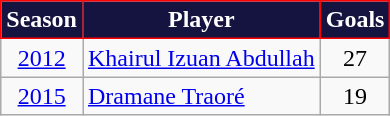<table class="wikitable">
<tr>
<th style="background:#151440; color:white; border:1px solid red;">Season</th>
<th style="background:#151440; color:white; border:1px solid red;">Player</th>
<th style="background:#151440; color:white; border:1px solid red;">Goals</th>
</tr>
<tr>
<td align=center><a href='#'>2012</a></td>
<td> <a href='#'>Khairul Izuan Abdullah</a></td>
<td align=center>27</td>
</tr>
<tr>
<td align=center><a href='#'>2015</a></td>
<td> <a href='#'>Dramane Traoré</a></td>
<td align=center>19</td>
</tr>
</table>
